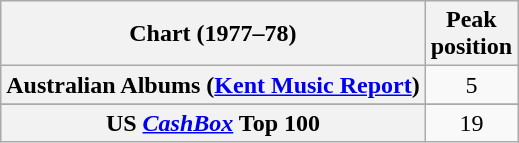<table class="wikitable sortable plainrowheaders" style="text-align:center">
<tr>
<th scope="col">Chart (1977–78)</th>
<th scope="col">Peak<br>position</th>
</tr>
<tr>
<th scope="row">Australian Albums (<a href='#'>Kent Music Report</a>)</th>
<td>5</td>
</tr>
<tr>
</tr>
<tr>
</tr>
<tr>
</tr>
<tr>
</tr>
<tr>
</tr>
<tr>
</tr>
<tr>
</tr>
<tr>
</tr>
<tr>
<th scope="row">US <em><a href='#'>CashBox</a></em> Top 100</th>
<td>19</td>
</tr>
</table>
